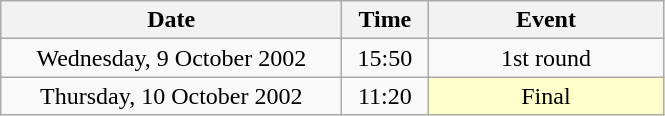<table class = "wikitable" style="text-align:center;">
<tr>
<th width=220>Date</th>
<th width=50>Time</th>
<th width=150>Event</th>
</tr>
<tr>
<td>Wednesday, 9 October 2002</td>
<td>15:50</td>
<td>1st round</td>
</tr>
<tr>
<td>Thursday, 10 October 2002</td>
<td>11:20</td>
<td bgcolor=ffffcc>Final</td>
</tr>
</table>
